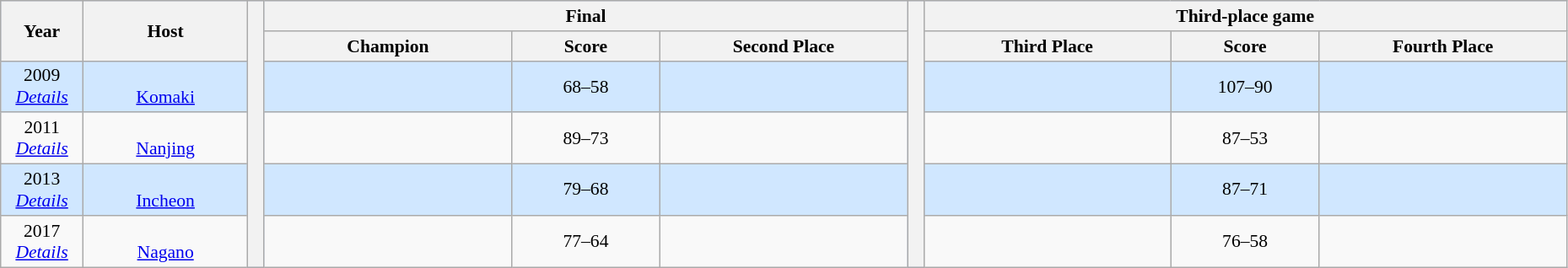<table class="wikitable" style="font-size:90%; width: 98%; text-align: center;">
<tr bgcolor=#C1D8FF>
<th rowspan=2 width=5%>Year</th>
<th rowspan=2 width=10%>Host</th>
<th width=1% rowspan=35 bgcolor=ffffff></th>
<th colspan=3>Final</th>
<th width=1% rowspan=35 bgcolor=ffffff></th>
<th colspan=3>Third-place game</th>
</tr>
<tr bgcolor=#EFEFEF>
<th width=15%>Champion</th>
<th width=9%>Score</th>
<th width=15%>Second Place</th>
<th width=15%>Third Place</th>
<th width=9%>Score</th>
<th width=15%>Fourth Place</th>
</tr>
<tr bgcolor=#D0E7FF>
<td>2009 <br> <em><a href='#'>Details</a></em></td>
<td><br><a href='#'>Komaki</a></td>
<td><strong></strong></td>
<td>68–58</td>
<td></td>
<td></td>
<td>107–90</td>
<td></td>
</tr>
<tr>
<td>2011 <br> <em><a href='#'>Details</a></em></td>
<td><br><a href='#'>Nanjing</a></td>
<td><strong></strong></td>
<td>89–73</td>
<td></td>
<td></td>
<td>87–53</td>
<td></td>
</tr>
<tr bgcolor=#D0E7FF>
<td>2013 <br> <em><a href='#'>Details</a></em></td>
<td><br><a href='#'>Incheon</a></td>
<td><strong></strong></td>
<td>79–68</td>
<td></td>
<td></td>
<td>87–71</td>
<td></td>
</tr>
<tr>
<td>2017 <br> <em><a href='#'>Details</a></em></td>
<td><br><a href='#'>Nagano</a></td>
<td><strong></strong></td>
<td>77–64</td>
<td></td>
<td></td>
<td>76–58</td>
<td></td>
</tr>
</table>
